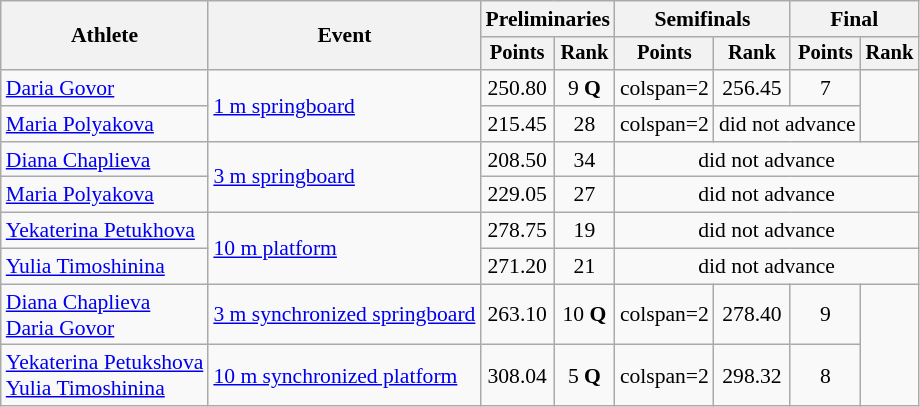<table class=wikitable style="font-size:90%;">
<tr>
<th rowspan="2">Athlete</th>
<th rowspan="2">Event</th>
<th colspan="2">Preliminaries</th>
<th colspan="2">Semifinals</th>
<th colspan="2">Final</th>
</tr>
<tr style="font-size:95%">
<th>Points</th>
<th>Rank</th>
<th>Points</th>
<th>Rank</th>
<th>Points</th>
<th>Rank</th>
</tr>
<tr align=center>
<td align=left><a href='#'>Daria Govor</a></td>
<td align=left rowspan=2><a href='#'>1 m springboard</a></td>
<td>250.80</td>
<td>9 <strong>Q</strong></td>
<td>colspan=2 </td>
<td>256.45</td>
<td>7</td>
</tr>
<tr align=center>
<td align=left><a href='#'>Maria Polyakova</a></td>
<td>215.45</td>
<td>28</td>
<td>colspan=2 </td>
<td colspan=2>did not advance</td>
</tr>
<tr align=center>
<td align=left><a href='#'>Diana Chaplieva</a></td>
<td align=left rowspan=2><a href='#'>3 m springboard</a></td>
<td>208.50</td>
<td>34</td>
<td colspan=4>did not advance</td>
</tr>
<tr align=center>
<td align=left><a href='#'>Maria Polyakova</a></td>
<td>229.05</td>
<td>27</td>
<td colspan=4>did not advance</td>
</tr>
<tr align=center>
<td align=left><a href='#'>Yekaterina Petukhova</a></td>
<td align=left rowspan=2><a href='#'>10 m platform</a></td>
<td>278.75</td>
<td>19</td>
<td colspan=4>did not advance</td>
</tr>
<tr align=center>
<td align=left><a href='#'>Yulia Timoshinina</a></td>
<td>271.20</td>
<td>21</td>
<td colspan=4>did not advance</td>
</tr>
<tr align=center>
<td align=left><a href='#'>Diana Chaplieva</a><br><a href='#'>Daria Govor</a></td>
<td align=left><a href='#'>3 m synchronized springboard</a></td>
<td>263.10</td>
<td>10 <strong>Q</strong></td>
<td>colspan=2 </td>
<td>278.40</td>
<td>9</td>
</tr>
<tr align=center>
<td align=left><a href='#'>Yekaterina Petukshova</a><br><a href='#'>Yulia Timoshinina</a></td>
<td align=left><a href='#'>10 m synchronized platform</a></td>
<td>308.04</td>
<td>5 <strong>Q</strong></td>
<td>colspan=2 </td>
<td>298.32</td>
<td>8</td>
</tr>
</table>
